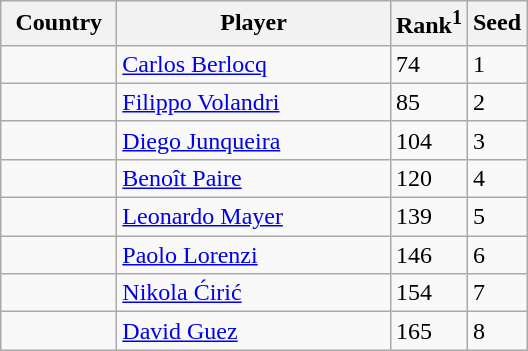<table class="sortable wikitable">
<tr>
<th width="70">Country</th>
<th width="175">Player</th>
<th>Rank<sup>1</sup></th>
<th>Seed</th>
</tr>
<tr>
<td></td>
<td><a href='#'>Carlos Berlocq</a></td>
<td>74</td>
<td>1</td>
</tr>
<tr>
<td></td>
<td><a href='#'>Filippo Volandri</a></td>
<td>85</td>
<td>2</td>
</tr>
<tr>
<td></td>
<td><a href='#'>Diego Junqueira</a></td>
<td>104</td>
<td>3</td>
</tr>
<tr>
<td></td>
<td><a href='#'>Benoît Paire</a></td>
<td>120</td>
<td>4</td>
</tr>
<tr>
<td></td>
<td><a href='#'>Leonardo Mayer</a></td>
<td>139</td>
<td>5</td>
</tr>
<tr>
<td></td>
<td><a href='#'>Paolo Lorenzi</a></td>
<td>146</td>
<td>6</td>
</tr>
<tr>
<td></td>
<td><a href='#'>Nikola Ćirić</a></td>
<td>154</td>
<td>7</td>
</tr>
<tr>
<td></td>
<td><a href='#'>David Guez</a></td>
<td>165</td>
<td>8</td>
</tr>
</table>
